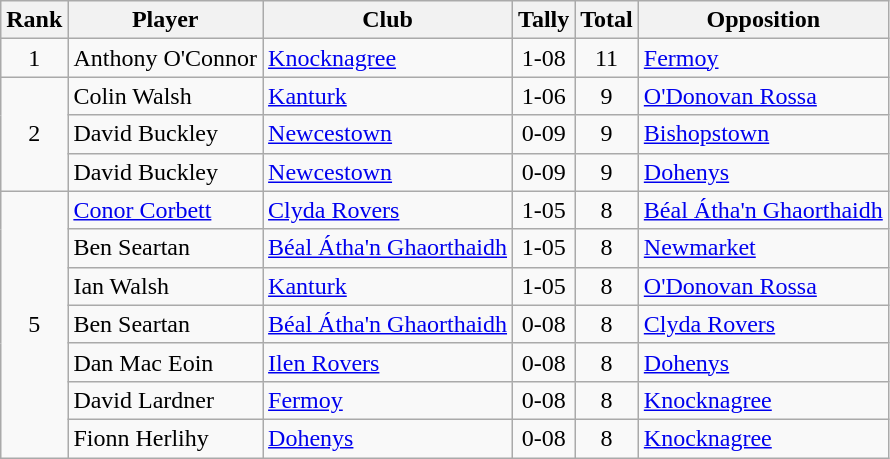<table class="wikitable">
<tr>
<th>Rank</th>
<th>Player</th>
<th>Club</th>
<th>Tally</th>
<th>Total</th>
<th>Opposition</th>
</tr>
<tr>
<td rowspan="1" style="text-align:center;">1</td>
<td>Anthony O'Connor</td>
<td><a href='#'>Knocknagree</a></td>
<td align=center>1-08</td>
<td align=center>11</td>
<td><a href='#'>Fermoy</a></td>
</tr>
<tr>
<td rowspan="3" style="text-align:center;">2</td>
<td>Colin Walsh</td>
<td><a href='#'>Kanturk</a></td>
<td align=center>1-06</td>
<td align=center>9</td>
<td><a href='#'>O'Donovan Rossa</a></td>
</tr>
<tr>
<td>David Buckley</td>
<td><a href='#'>Newcestown</a></td>
<td align=center>0-09</td>
<td align=center>9</td>
<td><a href='#'>Bishopstown</a></td>
</tr>
<tr>
<td>David Buckley</td>
<td><a href='#'>Newcestown</a></td>
<td align=center>0-09</td>
<td align=center>9</td>
<td><a href='#'>Dohenys</a></td>
</tr>
<tr>
<td rowspan="7" style="text-align:center;">5</td>
<td><a href='#'>Conor Corbett</a></td>
<td><a href='#'>Clyda Rovers</a></td>
<td align=center>1-05</td>
<td align=center>8</td>
<td><a href='#'>Béal Átha'n Ghaorthaidh</a></td>
</tr>
<tr>
<td>Ben Seartan</td>
<td><a href='#'>Béal Átha'n Ghaorthaidh</a></td>
<td align=center>1-05</td>
<td align=center>8</td>
<td><a href='#'>Newmarket</a></td>
</tr>
<tr>
<td>Ian Walsh</td>
<td><a href='#'>Kanturk</a></td>
<td align=center>1-05</td>
<td align=center>8</td>
<td><a href='#'>O'Donovan Rossa</a></td>
</tr>
<tr>
<td>Ben Seartan</td>
<td><a href='#'>Béal Átha'n Ghaorthaidh</a></td>
<td align=center>0-08</td>
<td align=center>8</td>
<td><a href='#'>Clyda Rovers</a></td>
</tr>
<tr>
<td>Dan Mac Eoin</td>
<td><a href='#'>Ilen Rovers</a></td>
<td align=center>0-08</td>
<td align=center>8</td>
<td><a href='#'>Dohenys</a></td>
</tr>
<tr>
<td>David Lardner</td>
<td><a href='#'>Fermoy</a></td>
<td align=center>0-08</td>
<td align=center>8</td>
<td><a href='#'>Knocknagree</a></td>
</tr>
<tr>
<td>Fionn Herlihy</td>
<td><a href='#'>Dohenys</a></td>
<td align=center>0-08</td>
<td align=center>8</td>
<td><a href='#'>Knocknagree</a></td>
</tr>
</table>
